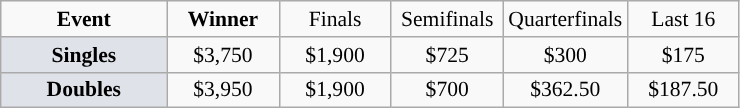<table class=wikitable style="font-size:90%;text-align:center">
<tr>
<td style="width:104px;"><strong>Event</strong></td>
<td style="width:68px;"><strong>Winner</strong></td>
<td style="width:68px;">Finals</td>
<td style="width:68px;">Semifinals</td>
<td style="width:68px;">Quarterfinals</td>
<td style="width:68px;">Last 16</td>
</tr>
<tr>
<td style="background:#dfe2e9;"><strong>Singles</strong></td>
<td>$3,750</td>
<td>$1,900</td>
<td>$725</td>
<td>$300</td>
<td>$175</td>
</tr>
<tr>
<td style="background:#dfe2e9;"><strong>Doubles</strong></td>
<td>$3,950</td>
<td>$1,900</td>
<td>$700</td>
<td>$362.50</td>
<td>$187.50</td>
</tr>
</table>
